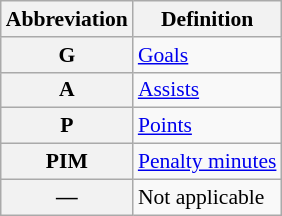<table class="wikitable" style="font-size:90%;">
<tr>
<th scope="col">Abbreviation</th>
<th scope="col">Definition</th>
</tr>
<tr>
<th scope="row">G</th>
<td><a href='#'>Goals</a></td>
</tr>
<tr>
<th scope="row">A</th>
<td><a href='#'>Assists</a></td>
</tr>
<tr>
<th scope="row">P</th>
<td><a href='#'>Points</a></td>
</tr>
<tr>
<th scope="row">PIM</th>
<td><a href='#'>Penalty minutes</a></td>
</tr>
<tr>
<th scope="row">—</th>
<td>Not applicable</td>
</tr>
</table>
